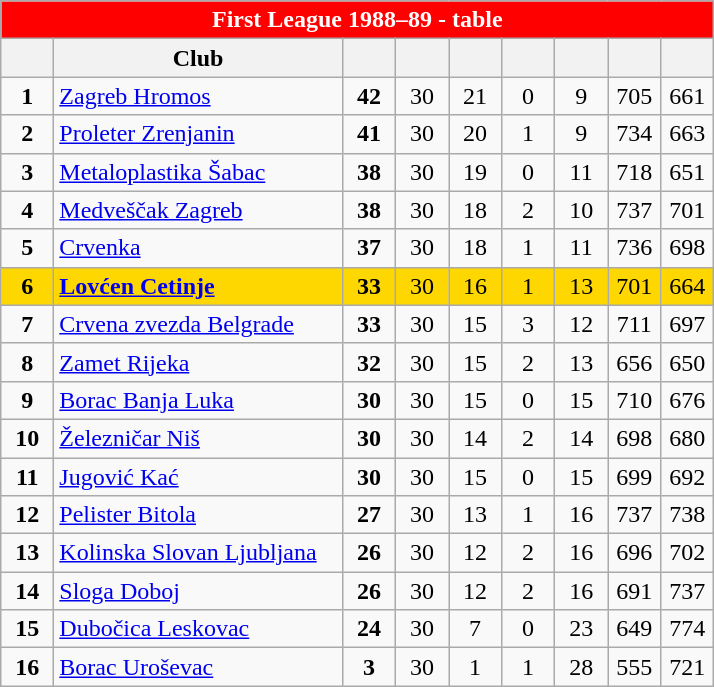<table class="wikitable" style="text-align:center">
<tr>
<th colspan=10 style="background:red; color:white;">First League 1988–89 - table</th>
</tr>
<tr>
<th width=28></th>
<th width=185>Club</th>
<th width=28></th>
<th width=28></th>
<th width=28></th>
<th width=28></th>
<th width=28></th>
<th width=28></th>
<th width=28></th>
</tr>
<tr>
<td><strong>1</strong></td>
<td align=left><a href='#'>Zagreb Hromos</a></td>
<td><strong>42</strong></td>
<td>30</td>
<td>21</td>
<td>0</td>
<td>9</td>
<td>705</td>
<td>661</td>
</tr>
<tr>
<td><strong>2</strong></td>
<td align=left><a href='#'>Proleter Zrenjanin</a></td>
<td><strong>41</strong></td>
<td>30</td>
<td>20</td>
<td>1</td>
<td>9</td>
<td>734</td>
<td>663</td>
</tr>
<tr>
<td><strong>3</strong></td>
<td align=left><a href='#'>Metaloplastika Šabac</a></td>
<td><strong>38</strong></td>
<td>30</td>
<td>19</td>
<td>0</td>
<td>11</td>
<td>718</td>
<td>651</td>
</tr>
<tr>
<td><strong>4</strong></td>
<td align=left><a href='#'>Medveščak Zagreb</a></td>
<td><strong>38</strong></td>
<td>30</td>
<td>18</td>
<td>2</td>
<td>10</td>
<td>737</td>
<td>701</td>
</tr>
<tr>
<td><strong>5</strong></td>
<td align=left><a href='#'>Crvenka</a></td>
<td><strong>37</strong></td>
<td>30</td>
<td>18</td>
<td>1</td>
<td>11</td>
<td>736</td>
<td>698</td>
</tr>
<tr style="background:gold;">
<td><strong>6</strong></td>
<td align=left><strong><a href='#'>Lovćen Cetinje</a></strong></td>
<td><strong>33</strong></td>
<td>30</td>
<td>16</td>
<td>1</td>
<td>13</td>
<td>701</td>
<td>664</td>
</tr>
<tr>
<td><strong>7</strong></td>
<td align=left><a href='#'>Crvena zvezda Belgrade</a></td>
<td><strong>33</strong></td>
<td>30</td>
<td>15</td>
<td>3</td>
<td>12</td>
<td>711</td>
<td>697</td>
</tr>
<tr>
<td><strong>8</strong></td>
<td align=left><a href='#'>Zamet Rijeka</a></td>
<td><strong>32</strong></td>
<td>30</td>
<td>15</td>
<td>2</td>
<td>13</td>
<td>656</td>
<td>650</td>
</tr>
<tr>
<td><strong>9</strong></td>
<td align=left><a href='#'>Borac Banja Luka</a></td>
<td><strong>30</strong></td>
<td>30</td>
<td>15</td>
<td>0</td>
<td>15</td>
<td>710</td>
<td>676</td>
</tr>
<tr>
<td><strong>10</strong></td>
<td align=left><a href='#'>Železničar Niš</a></td>
<td><strong>30</strong></td>
<td>30</td>
<td>14</td>
<td>2</td>
<td>14</td>
<td>698</td>
<td>680</td>
</tr>
<tr>
<td><strong>11</strong></td>
<td align=left><a href='#'>Jugović Kać</a></td>
<td><strong>30</strong></td>
<td>30</td>
<td>15</td>
<td>0</td>
<td>15</td>
<td>699</td>
<td>692</td>
</tr>
<tr>
<td><strong>12</strong></td>
<td align=left><a href='#'>Pelister Bitola</a></td>
<td><strong>27</strong></td>
<td>30</td>
<td>13</td>
<td>1</td>
<td>16</td>
<td>737</td>
<td>738</td>
</tr>
<tr>
<td><strong>13</strong></td>
<td align=left><a href='#'>Kolinska Slovan Ljubljana</a></td>
<td><strong>26</strong></td>
<td>30</td>
<td>12</td>
<td>2</td>
<td>16</td>
<td>696</td>
<td>702</td>
</tr>
<tr>
<td><strong>14</strong></td>
<td align=left><a href='#'>Sloga Doboj</a></td>
<td><strong>26</strong></td>
<td>30</td>
<td>12</td>
<td>2</td>
<td>16</td>
<td>691</td>
<td>737</td>
</tr>
<tr>
<td><strong>15</strong></td>
<td align=left><a href='#'>Dubočica Leskovac</a></td>
<td><strong>24</strong></td>
<td>30</td>
<td>7</td>
<td>0</td>
<td>23</td>
<td>649</td>
<td>774</td>
</tr>
<tr>
<td><strong>16</strong></td>
<td align=left><a href='#'>Borac Uroševac</a></td>
<td><strong>3</strong></td>
<td>30</td>
<td>1</td>
<td>1</td>
<td>28</td>
<td>555</td>
<td>721</td>
</tr>
</table>
